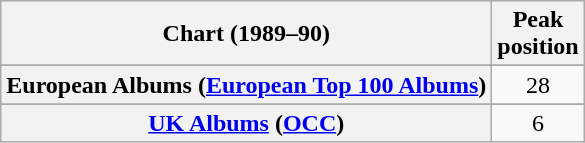<table class="wikitable plainrowheaders sortable" style="text-align:center;">
<tr>
<th>Chart (1989–90)</th>
<th>Peak<br>position</th>
</tr>
<tr>
</tr>
<tr>
<th scope="row">European Albums (<a href='#'>European Top 100 Albums</a>)</th>
<td>28</td>
</tr>
<tr>
</tr>
<tr>
<th scope="row"><a href='#'>UK Albums</a> (<a href='#'>OCC</a>)</th>
<td>6</td>
</tr>
</table>
